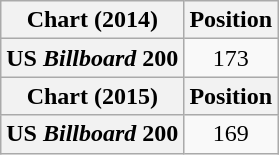<table class="wikitable sortable plainrowheaders" style="text-align:center;">
<tr>
<th>Chart (2014)</th>
<th>Position</th>
</tr>
<tr>
<th scope="row">US <em>Billboard</em> 200</th>
<td>173</td>
</tr>
<tr>
<th>Chart (2015)</th>
<th>Position</th>
</tr>
<tr>
<th scope="row">US <em>Billboard</em> 200</th>
<td>169</td>
</tr>
</table>
